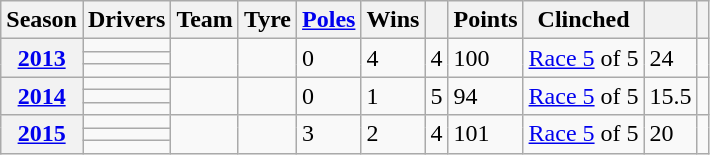<table class="wikitable sortable plainrowheaders"; text-align:center;">
<tr>
<th scope=col>Season</th>
<th scope=col>Drivers</th>
<th scope=col>Team</th>
<th scope=col>Tyre</th>
<th scope=col><a href='#'>Poles</a></th>
<th scope=col>Wins</th>
<th scope=col></th>
<th scope=col>Points</th>
<th scope=col>Clinched</th>
<th scope=col></th>
<th scope=col class=unsortable></th>
</tr>
<tr>
<th scope=row style="text-align: center;" rowspan=3><a href='#'>2013</a></th>
<td></td>
<td rowspan=3></td>
<td rowspan=3></td>
<td rowspan=3>0</td>
<td rowspan=3>4</td>
<td rowspan=3>4</td>
<td rowspan=3>100</td>
<td rowspan=3><a href='#'>Race 5</a> of 5</td>
<td rowspan=3>24</td>
<td rowspan=3 style="text-align:center;"></td>
</tr>
<tr>
<td></td>
</tr>
<tr>
<td></td>
</tr>
<tr>
<th scope=row style="text-align: center;" rowspan=3><a href='#'>2014</a></th>
<td></td>
<td rowspan=3></td>
<td rowspan=3></td>
<td rowspan=3>0</td>
<td rowspan=3>1</td>
<td rowspan=3>5</td>
<td rowspan=3>94</td>
<td rowspan=3><a href='#'>Race 5</a> of 5</td>
<td rowspan=3>15.5</td>
<td rowspan=3 style="text-align:center;"></td>
</tr>
<tr>
<td></td>
</tr>
<tr>
<td></td>
</tr>
<tr>
<th scope=row style="text-align: center;" rowspan=3><a href='#'>2015</a></th>
<td></td>
<td rowspan=3></td>
<td rowspan=3></td>
<td rowspan=3>3</td>
<td rowspan=3>2</td>
<td rowspan=3>4</td>
<td rowspan=3>101</td>
<td rowspan=3><a href='#'>Race 5</a> of 5</td>
<td rowspan=3>20</td>
<td rowspan=3 style="text-align:center;"></td>
</tr>
<tr>
<td></td>
</tr>
<tr>
<td></td>
</tr>
</table>
